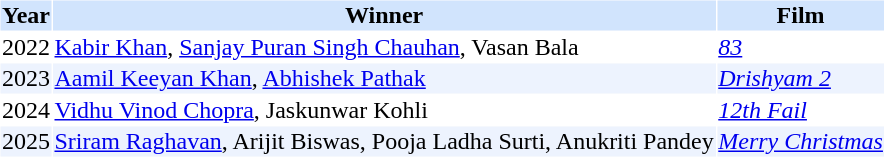<table cellspacing="1" cellpadding="1" border="0">
<tr bgcolor="#d1e4fd">
<th>Year</th>
<th>Winner</th>
<th>Film</th>
</tr>
<tr>
<td>2022</td>
<td><a href='#'>Kabir Khan</a>, <a href='#'>Sanjay Puran Singh Chauhan</a>, Vasan Bala</td>
<td><a href='#'><em>83</em></a></td>
</tr>
<tr bgcolor="#edf3fe">
<td>2023</td>
<td><a href='#'>Aamil Keeyan Khan</a>, <a href='#'>Abhishek Pathak</a></td>
<td><a href='#'><em>Drishyam 2</em></a></td>
</tr>
<tr>
<td>2024</td>
<td><a href='#'>Vidhu Vinod Chopra</a>, Jaskunwar Kohli</td>
<td><em><a href='#'>12th Fail</a></em></td>
</tr>
<tr bgcolor="#edf3fe">
<td>2025</td>
<td><a href='#'>Sriram Raghavan</a>, Arijit Biswas, Pooja Ladha Surti, Anukriti Pandey</td>
<td><em><a href='#'>Merry Christmas</a></em></td>
</tr>
</table>
